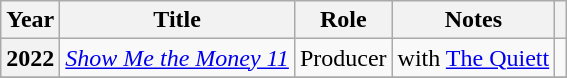<table class="wikitable  plainrowheaders">
<tr>
<th scope="col">Year</th>
<th scope="col">Title</th>
<th scope="col">Role</th>
<th scope="col">Notes</th>
<th scope="col" class="unsortable"></th>
</tr>
<tr>
<th scope="row">2022</th>
<td><em><a href='#'>Show Me the Money 11</a></em></td>
<td>Producer</td>
<td>with <a href='#'>The Quiett</a></td>
<td></td>
</tr>
<tr>
</tr>
</table>
